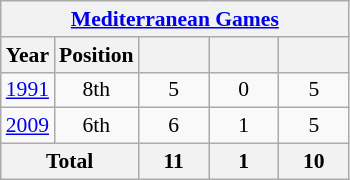<table class="wikitable" style="text-align: center;font-size:90%;">
<tr>
<th colspan=5><a href='#'>Mediterranean Games</a></th>
</tr>
<tr>
<th>Year</th>
<th>Position</th>
<th width=40></th>
<th width=40></th>
<th width=40></th>
</tr>
<tr>
<td> <a href='#'>1991</a></td>
<td>8th</td>
<td>5</td>
<td>0</td>
<td>5</td>
</tr>
<tr>
<td> <a href='#'>2009</a></td>
<td>6th</td>
<td>6</td>
<td>1</td>
<td>5</td>
</tr>
<tr>
<th colspan=2>Total</th>
<th>11</th>
<th>1</th>
<th>10</th>
</tr>
</table>
